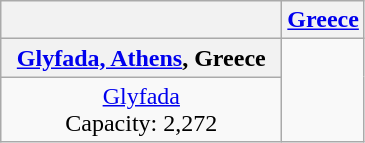<table class="wikitable" style="text-align:center;">
<tr>
<th></th>
<th><a href='#'>Greece</a></th>
</tr>
<tr>
<th width=180><a href='#'>Glyfada, Athens</a>, Greece</th>
<td rowspan=2></td>
</tr>
<tr>
<td><a href='#'>Glyfada</a><br>Capacity: 2,272</td>
</tr>
</table>
